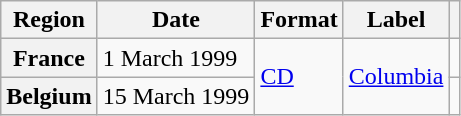<table class="wikitable plainrowheaders">
<tr>
<th scope="col">Region</th>
<th scope="col">Date</th>
<th scope="col">Format</th>
<th scope="col">Label</th>
<th scope="col"></th>
</tr>
<tr>
<th scope="row">France</th>
<td>1 March 1999</td>
<td rowspan="2"><a href='#'>CD</a></td>
<td rowspan="2"><a href='#'>Columbia</a></td>
<td align="center"></td>
</tr>
<tr>
<th scope="row">Belgium</th>
<td>15 March 1999</td>
<td align="center"></td>
</tr>
</table>
